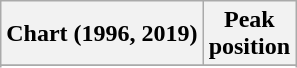<table class="wikitable sortable plainrowheaders" style="text-align:center">
<tr>
<th scope="col">Chart (1996, 2019)</th>
<th scope="col">Peak<br>position</th>
</tr>
<tr>
</tr>
<tr>
</tr>
<tr>
</tr>
</table>
